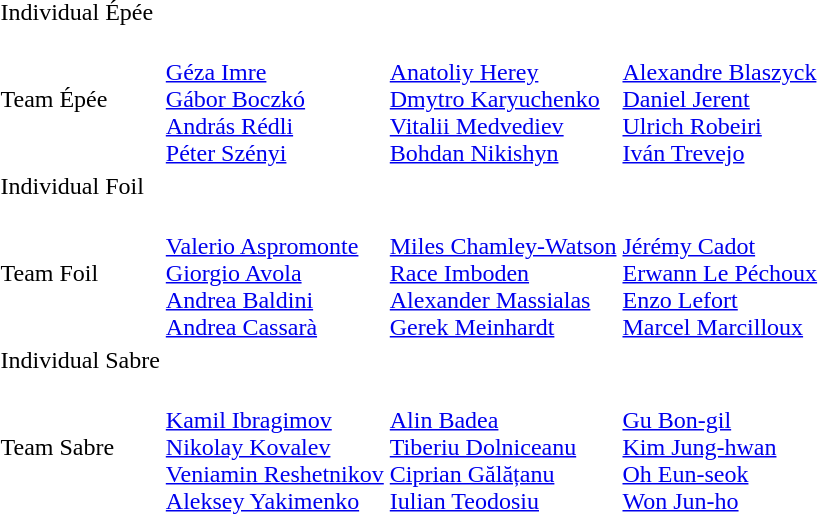<table>
<tr>
<td>Individual Épée <br></td>
<td></td>
<td></td>
<td><br></td>
</tr>
<tr>
<td>Team Épée <br></td>
<td><br><a href='#'>Géza Imre</a><br><a href='#'>Gábor Boczkó</a><br><a href='#'>András Rédli</a><br><a href='#'>Péter Szényi</a></td>
<td><br><a href='#'>Anatoliy Herey</a><br><a href='#'>Dmytro Karyuchenko</a><br><a href='#'>Vitalii Medvediev</a><br><a href='#'>Bohdan Nikishyn</a></td>
<td><br><a href='#'>Alexandre Blaszyck</a><br><a href='#'>Daniel Jerent</a><br><a href='#'>Ulrich Robeiri</a><br><a href='#'>Iván Trevejo</a></td>
</tr>
<tr>
<td>Individual Foil <br></td>
<td></td>
<td></td>
<td><br></td>
</tr>
<tr>
<td>Team Foil<br></td>
<td><br><a href='#'>Valerio Aspromonte</a><br><a href='#'>Giorgio Avola</a><br><a href='#'>Andrea Baldini</a><br><a href='#'>Andrea Cassarà</a></td>
<td><br><a href='#'>Miles Chamley-Watson</a><br><a href='#'>Race Imboden</a><br><a href='#'>Alexander Massialas</a><br><a href='#'>Gerek Meinhardt</a></td>
<td><br><a href='#'>Jérémy Cadot</a><br><a href='#'>Erwann Le Péchoux</a><br><a href='#'>Enzo Lefort</a><br><a href='#'>Marcel Marcilloux</a></td>
</tr>
<tr>
<td>Individual Sabre <br></td>
<td></td>
<td></td>
<td><br></td>
</tr>
<tr>
<td>Team Sabre <br></td>
<td><br><a href='#'>Kamil Ibragimov</a><br><a href='#'>Nikolay Kovalev</a><br><a href='#'>Veniamin Reshetnikov</a><br><a href='#'>Aleksey Yakimenko</a></td>
<td><br><a href='#'>Alin Badea</a><br><a href='#'>Tiberiu Dolniceanu</a><br><a href='#'>Ciprian Gălățanu</a><br><a href='#'>Iulian Teodosiu</a></td>
<td><br><a href='#'>Gu Bon-gil</a><br><a href='#'>Kim Jung-hwan</a><br><a href='#'>Oh Eun-seok</a><br><a href='#'>Won Jun-ho</a></td>
</tr>
</table>
